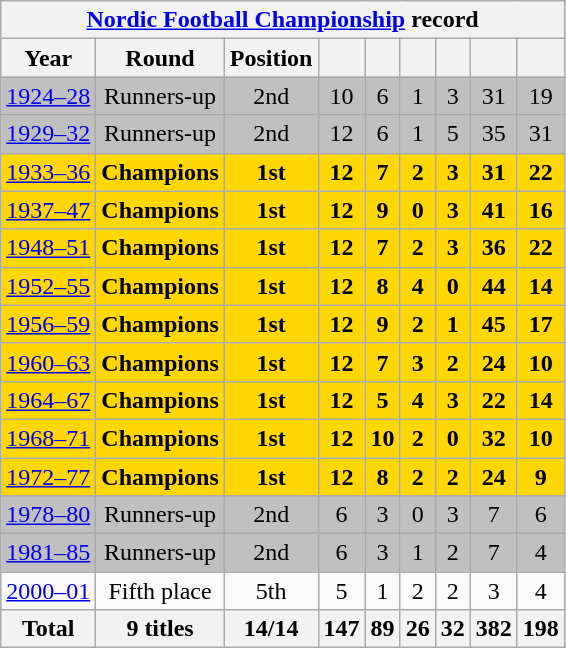<table class="wikitable" style="text-align: center;">
<tr>
<th colspan=9><a href='#'>Nordic Football Championship</a> record</th>
</tr>
<tr>
<th>Year</th>
<th>Round</th>
<th>Position</th>
<th></th>
<th></th>
<th></th>
<th></th>
<th></th>
<th></th>
</tr>
<tr style="background:silver;">
<td><a href='#'>1924–28</a></td>
<td>Runners-up</td>
<td>2nd</td>
<td>10</td>
<td>6</td>
<td>1</td>
<td>3</td>
<td>31</td>
<td>19</td>
</tr>
<tr style="background:silver;">
<td><a href='#'>1929–32</a></td>
<td>Runners-up</td>
<td>2nd</td>
<td>12</td>
<td>6</td>
<td>1</td>
<td>5</td>
<td>35</td>
<td>31</td>
</tr>
<tr style="background:gold;">
<td><a href='#'>1933–36</a></td>
<td><strong>Champions</strong></td>
<td><strong>1st</strong></td>
<td><strong>12</strong></td>
<td><strong>7</strong></td>
<td><strong>2</strong></td>
<td><strong>3</strong></td>
<td><strong>31</strong></td>
<td><strong>22</strong></td>
</tr>
<tr style="background:gold;">
<td><a href='#'>1937–47</a></td>
<td><strong>Champions</strong></td>
<td><strong>1st</strong></td>
<td><strong>12</strong></td>
<td><strong>9</strong></td>
<td><strong>0</strong></td>
<td><strong>3</strong></td>
<td><strong>41</strong></td>
<td><strong>16</strong></td>
</tr>
<tr style="background:gold;">
<td><a href='#'>1948–51</a></td>
<td><strong>Champions</strong></td>
<td><strong>1st</strong></td>
<td><strong>12</strong></td>
<td><strong>7</strong></td>
<td><strong>2</strong></td>
<td><strong>3</strong></td>
<td><strong>36</strong></td>
<td><strong>22</strong></td>
</tr>
<tr style="background:gold;">
<td><a href='#'>1952–55</a></td>
<td><strong>Champions</strong></td>
<td><strong>1st</strong></td>
<td><strong>12</strong></td>
<td><strong>8</strong></td>
<td><strong>4</strong></td>
<td><strong>0</strong></td>
<td><strong>44</strong></td>
<td><strong>14</strong></td>
</tr>
<tr style="background:gold;">
<td><a href='#'>1956–59</a></td>
<td><strong>Champions</strong></td>
<td><strong>1st</strong></td>
<td><strong>12</strong></td>
<td><strong>9</strong></td>
<td><strong>2</strong></td>
<td><strong>1</strong></td>
<td><strong>45</strong></td>
<td><strong>17</strong></td>
</tr>
<tr style="background:gold;">
<td><a href='#'>1960–63</a></td>
<td><strong>Champions</strong></td>
<td><strong>1st</strong></td>
<td><strong>12</strong></td>
<td><strong>7</strong></td>
<td><strong>3</strong></td>
<td><strong>2</strong></td>
<td><strong>24</strong></td>
<td><strong>10</strong></td>
</tr>
<tr style="background:gold;">
<td><a href='#'>1964–67</a></td>
<td><strong>Champions</strong></td>
<td><strong>1st</strong></td>
<td><strong>12</strong></td>
<td><strong>5</strong></td>
<td><strong>4</strong></td>
<td><strong>3</strong></td>
<td><strong>22</strong></td>
<td><strong>14</strong></td>
</tr>
<tr style="background:gold;">
<td><a href='#'>1968–71</a></td>
<td><strong>Champions</strong></td>
<td><strong>1st</strong></td>
<td><strong>12</strong></td>
<td><strong>10</strong></td>
<td><strong>2</strong></td>
<td><strong>0</strong></td>
<td><strong>32</strong></td>
<td><strong>10</strong></td>
</tr>
<tr style="background:gold;">
<td><a href='#'>1972–77</a></td>
<td><strong>Champions</strong></td>
<td><strong>1st</strong></td>
<td><strong>12</strong></td>
<td><strong>8</strong></td>
<td><strong>2</strong></td>
<td><strong>2</strong></td>
<td><strong>24</strong></td>
<td><strong>9</strong></td>
</tr>
<tr style="background:silver;">
<td><a href='#'>1978–80</a></td>
<td>Runners-up</td>
<td>2nd</td>
<td>6</td>
<td>3</td>
<td>0</td>
<td>3</td>
<td>7</td>
<td>6</td>
</tr>
<tr style="background:silver;">
<td><a href='#'>1981–85</a></td>
<td>Runners-up</td>
<td>2nd</td>
<td>6</td>
<td>3</td>
<td>1</td>
<td>2</td>
<td>7</td>
<td>4</td>
</tr>
<tr>
<td><a href='#'>2000–01</a></td>
<td>Fifth place</td>
<td>5th</td>
<td>5</td>
<td>1</td>
<td>2</td>
<td>2</td>
<td>3</td>
<td>4</td>
</tr>
<tr>
<th>Total</th>
<th>9 titles</th>
<th>14/14</th>
<th>147</th>
<th>89</th>
<th>26</th>
<th>32</th>
<th>382</th>
<th>198</th>
</tr>
</table>
